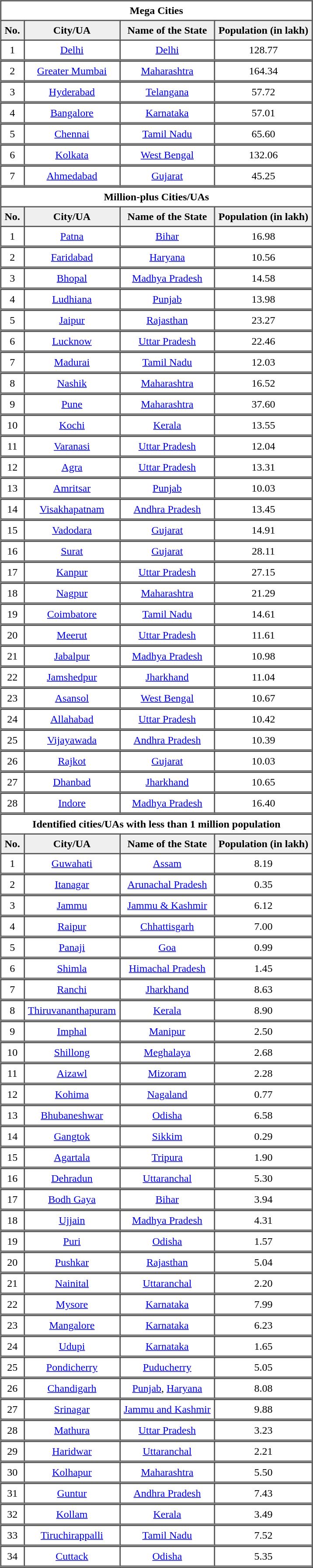<table border="1" cellpadding="5" cellspacing="0" align="left";>
<tr>
<th colspan="4" style="text-align: center; style="border-bottom: 3px solid grey; background: #91A3B0;">Mega Cities</th>
</tr>
<tr>
<th style="background: #efefef;">No.</th>
<th style="background: #efefef;">City/UA</th>
<th style="background: #efefef;">Name of the State</th>
<th style="background: #efefef;">Population (in lakh)</th>
</tr>
<tr>
<td style="border-bottom: 3px solid grey; text-align: center;">1</td>
<td style="border-bottom: 3px solid grey; text-align: center;"><a href='#'>Delhi</a></td>
<td style="border-bottom: 3px solid grey; text-align: center;"><a href='#'>Delhi</a></td>
<td style="border-bottom: 3px solid grey; text-align: center;">128.77</td>
</tr>
<tr>
<td style="border-bottom: 3px solid grey; text-align: center;">2</td>
<td style="border-bottom: 3px solid grey; text-align: center;"><a href='#'>Greater Mumbai</a></td>
<td style="border-bottom: 3px solid grey; text-align: center;"><a href='#'>Maharashtra</a></td>
<td style="border-bottom: 3px solid grey; text-align: center;">164.34</td>
</tr>
<tr>
<td style="border-bottom: 3px solid grey; text-align: center;">3</td>
<td style="border-bottom: 3px solid grey; text-align: center;"><a href='#'>Hyderabad</a></td>
<td style="border-bottom: 3px solid grey; text-align: center;"><a href='#'>Telangana</a></td>
<td style="border-bottom: 3px solid grey; text-align: center;">57.72</td>
</tr>
<tr>
<td style="border-bottom: 3px solid grey; text-align: center;">4</td>
<td style="border-bottom: 3px solid grey; text-align: center;"><a href='#'>Bangalore</a></td>
<td style="border-bottom: 3px solid grey; text-align: center;"><a href='#'>Karnataka</a></td>
<td style="border-bottom: 3px solid grey; text-align: center;">57.01</td>
</tr>
<tr>
<td style="border-bottom: 3px solid grey; text-align: center;">5</td>
<td style="border-bottom: 3px solid grey; text-align: center;"><a href='#'>Chennai</a></td>
<td style="border-bottom: 3px solid grey; text-align: center;"><a href='#'>Tamil Nadu</a></td>
<td style="border-bottom: 3px solid grey; text-align: center;">65.60</td>
</tr>
<tr>
<td style="border-bottom: 3px solid grey; text-align: center;">6</td>
<td style="border-bottom: 3px solid grey; text-align: center;"><a href='#'>Kolkata</a></td>
<td style="border-bottom: 3px solid grey; text-align: center;"><a href='#'>West Bengal</a></td>
<td style="border-bottom: 3px solid grey; text-align: center;">132.06</td>
</tr>
<tr>
<td style="border-bottom: 3px solid grey; text-align: center;">7</td>
<td style="border-bottom: 3px solid grey; text-align: center;"><a href='#'>Ahmedabad</a></td>
<td style="border-bottom: 3px solid grey; text-align: center;"><a href='#'>Gujarat</a></td>
<td style="border-bottom: 3px solid grey; text-align: center;">45.25</td>
</tr>
<tr>
<th colspan="4" style="text-align: style="border-bottom: 3px solid grey; background: #91A3B0; center;">Million-plus Cities/UAs</th>
</tr>
<tr>
<th style="background: #efefef;">No.</th>
<th style="background: #efefef;">City/UA</th>
<th style="background: #efefef;">Name of the State</th>
<th style="background: #efefef;">Population (in lakh)</th>
</tr>
<tr>
<td style="border-bottom: 3px solid grey; text-align: center;">1</td>
<td style="border-bottom: 3px solid grey; text-align: center;"><a href='#'>Patna</a></td>
<td style="border-bottom: 3px solid grey; text-align: center;"><a href='#'>Bihar</a></td>
<td style="border-bottom: 3px solid grey; text-align: center;">16.98</td>
</tr>
<tr>
<td style="border-bottom: 3px solid grey; text-align: center;">2</td>
<td style="border-bottom: 3px solid grey; text-align: center;"><a href='#'>Faridabad</a></td>
<td style="border-bottom: 3px solid grey; text-align: center;"><a href='#'>Haryana</a></td>
<td style="border-bottom: 3px solid grey; text-align: center;">10.56</td>
</tr>
<tr>
<td style="border-bottom: 3px solid grey; text-align: center;">3</td>
<td style="border-bottom: 3px solid grey; text-align: center;"><a href='#'>Bhopal</a></td>
<td style="border-bottom: 3px solid grey; text-align: center;"><a href='#'>Madhya Pradesh</a></td>
<td style="border-bottom: 3px solid grey; text-align: center;">14.58</td>
</tr>
<tr>
<td style="border-bottom: 3px solid grey; text-align: center;">4</td>
<td style="border-bottom: 3px solid grey; text-align: center;"><a href='#'>Ludhiana</a></td>
<td style="border-bottom: 3px solid grey; text-align: center;"><a href='#'>Punjab</a></td>
<td style="border-bottom: 3px solid grey; text-align: center;">13.98</td>
</tr>
<tr>
<td style="border-bottom: 3px solid grey; text-align: center;">5</td>
<td style="border-bottom: 3px solid grey; text-align: center;"><a href='#'>Jaipur</a></td>
<td style="border-bottom: 3px solid grey; text-align: center;"><a href='#'>Rajasthan</a></td>
<td style="border-bottom: 3px solid grey; text-align: center;">23.27</td>
</tr>
<tr>
<td style="border-bottom: 3px solid grey; text-align: center;">6</td>
<td style="border-bottom: 3px solid grey; text-align: center;"><a href='#'>Lucknow</a></td>
<td style="border-bottom: 3px solid grey; text-align: center;"><a href='#'>Uttar Pradesh</a></td>
<td style="border-bottom: 3px solid grey; text-align: center;">22.46</td>
</tr>
<tr>
<td style="border-bottom: 3px solid grey; text-align: center;">7</td>
<td style="border-bottom: 3px solid grey; text-align: center;"><a href='#'>Madurai</a></td>
<td style="border-bottom: 3px solid grey; text-align: center;"><a href='#'>Tamil Nadu</a></td>
<td style="border-bottom: 3px solid grey; text-align: center;">12.03</td>
</tr>
<tr>
<td style="border-bottom: 3px solid grey; text-align: center;">8</td>
<td style="border-bottom: 3px solid grey; text-align: center;"><a href='#'>Nashik</a></td>
<td style="border-bottom: 3px solid grey; text-align: center;"><a href='#'>Maharashtra</a></td>
<td style="border-bottom: 3px solid grey; text-align: center;">16.52</td>
</tr>
<tr>
<td style="border-bottom: 3px solid grey; text-align: center;">9</td>
<td style="border-bottom: 3px solid grey; text-align: center;"><a href='#'>Pune</a></td>
<td style="border-bottom: 3px solid grey; text-align: center;"><a href='#'>Maharashtra</a></td>
<td style="border-bottom: 3px solid grey; text-align: center;">37.60</td>
</tr>
<tr>
<td style="border-bottom: 3px solid grey; text-align: center;">10</td>
<td style="border-bottom: 3px solid grey; text-align: center;"><a href='#'>Kochi</a></td>
<td style="border-bottom: 3px solid grey; text-align: center;"><a href='#'>Kerala</a></td>
<td style="border-bottom: 3px solid grey; text-align: center;">13.55</td>
</tr>
<tr>
<td style="border-bottom: 3px solid grey; text-align: center;">11</td>
<td style="border-bottom: 3px solid grey; text-align: center;"><a href='#'>Varanasi</a></td>
<td style="border-bottom: 3px solid grey; text-align: center;"><a href='#'>Uttar Pradesh</a></td>
<td style="border-bottom: 3px solid grey; text-align: center;">12.04</td>
</tr>
<tr>
<td style="border-bottom: 3px solid grey; text-align: center;">12</td>
<td style="border-bottom: 3px solid grey; text-align: center;"><a href='#'>Agra</a></td>
<td style="border-bottom: 3px solid grey; text-align: center;"><a href='#'>Uttar Pradesh</a></td>
<td style="border-bottom: 3px solid grey; text-align: center;">13.31</td>
</tr>
<tr>
<td style="border-bottom: 3px solid grey; text-align: center;">13</td>
<td style="border-bottom: 3px solid grey; text-align: center;"><a href='#'>Amritsar</a></td>
<td style="border-bottom: 3px solid grey; text-align: center;"><a href='#'>Punjab</a></td>
<td style="border-bottom: 3px solid grey; text-align: center;">10.03</td>
</tr>
<tr>
<td style="border-bottom: 3px solid grey; text-align: center;">14</td>
<td style="border-bottom: 3px solid grey; text-align: center;"><a href='#'>Visakhapatnam</a></td>
<td style="border-bottom: 3px solid grey; text-align: center;"><a href='#'>Andhra Pradesh</a></td>
<td style="border-bottom: 3px solid grey; text-align: center;">13.45</td>
</tr>
<tr>
<td style="border-bottom: 3px solid grey; text-align: center;">15</td>
<td style="border-bottom: 3px solid grey; text-align: center;"><a href='#'>Vadodara</a></td>
<td style="border-bottom: 3px solid grey; text-align: center;"><a href='#'>Gujarat</a></td>
<td style="border-bottom: 3px solid grey; text-align: center;">14.91</td>
</tr>
<tr>
<td style="border-bottom: 3px solid grey; text-align: center;">16</td>
<td style="border-bottom: 3px solid grey; text-align: center;"><a href='#'>Surat</a></td>
<td style="border-bottom: 3px solid grey; text-align: center;"><a href='#'>Gujarat</a></td>
<td style="border-bottom: 3px solid grey; text-align: center;">28.11</td>
</tr>
<tr>
<td style="border-bottom: 3px solid grey; text-align: center;">17</td>
<td style="border-bottom: 3px solid grey; text-align: center;"><a href='#'>Kanpur</a></td>
<td style="border-bottom: 3px solid grey; text-align: center;"><a href='#'>Uttar Pradesh</a></td>
<td style="border-bottom: 3px solid grey; text-align: center;">27.15</td>
</tr>
<tr>
<td style="border-bottom: 3px solid grey; text-align: center;">18</td>
<td style="border-bottom: 3px solid grey; text-align: center;"><a href='#'>Nagpur</a></td>
<td style="border-bottom: 3px solid grey; text-align: center;"><a href='#'>Maharashtra</a></td>
<td style="border-bottom: 3px solid grey; text-align: center;">21.29</td>
</tr>
<tr>
<td style="border-bottom: 3px solid grey; text-align: center;">19</td>
<td style="border-bottom: 3px solid grey; text-align: center;"><a href='#'>Coimbatore</a></td>
<td style="border-bottom: 3px solid grey; text-align: center;"><a href='#'>Tamil Nadu</a></td>
<td style="border-bottom: 3px solid grey; text-align: center;">14.61</td>
</tr>
<tr>
<td style="border-bottom: 3px solid grey; text-align: center;">20</td>
<td style="border-bottom: 3px solid grey; text-align: center;"><a href='#'>Meerut</a></td>
<td style="border-bottom: 3px solid grey; text-align: center;"><a href='#'>Uttar Pradesh</a></td>
<td style="border-bottom: 3px solid grey; text-align: center;">11.61</td>
</tr>
<tr>
<td style="border-bottom: 3px solid grey; text-align: center;">21</td>
<td style="border-bottom: 3px solid grey; text-align: center;"><a href='#'>Jabalpur</a></td>
<td style="border-bottom: 3px solid grey; text-align: center;"><a href='#'>Madhya Pradesh</a></td>
<td style="border-bottom: 3px solid grey; text-align: center;">10.98</td>
</tr>
<tr>
<td style="border-bottom: 3px solid grey; text-align: center;">22</td>
<td style="border-bottom: 3px solid grey; text-align: center;"><a href='#'>Jamshedpur</a></td>
<td style="border-bottom: 3px solid grey; text-align: center;"><a href='#'>Jharkhand</a></td>
<td style="border-bottom: 3px solid grey; text-align: center;">11.04</td>
</tr>
<tr>
<td style="border-bottom: 3px solid grey; text-align: center;">23</td>
<td style="border-bottom: 3px solid grey; text-align: center;"><a href='#'>Asansol</a></td>
<td style="border-bottom: 3px solid grey; text-align: center;"><a href='#'>West Bengal</a></td>
<td style="border-bottom: 3px solid grey; text-align: center;">10.67</td>
</tr>
<tr>
<td style="border-bottom: 3px solid grey; text-align: center;">24</td>
<td style="border-bottom: 3px solid grey; text-align: center;"><a href='#'>Allahabad</a></td>
<td style="border-bottom: 3px solid grey; text-align: center;"><a href='#'>Uttar Pradesh</a></td>
<td style="border-bottom: 3px solid grey; text-align: center;">10.42</td>
</tr>
<tr>
<td style="border-bottom: 3px solid grey; text-align: center;">25</td>
<td style="border-bottom: 3px solid grey; text-align: center;"><a href='#'>Vijayawada</a></td>
<td style="border-bottom: 3px solid grey; text-align: center;"><a href='#'>Andhra Pradesh</a></td>
<td style="border-bottom: 3px solid grey; text-align: center;">10.39</td>
</tr>
<tr>
<td style="border-bottom: 3px solid grey; text-align: center;">26</td>
<td style="border-bottom: 3px solid grey; text-align: center;"><a href='#'>Rajkot</a></td>
<td style="border-bottom: 3px solid grey; text-align: center;"><a href='#'>Gujarat</a></td>
<td style="border-bottom: 3px solid grey; text-align: center;">10.03</td>
</tr>
<tr>
<td style="border-bottom: 3px solid grey; text-align: center;">27</td>
<td style="border-bottom: 3px solid grey; text-align: center;"><a href='#'>Dhanbad</a></td>
<td style="border-bottom: 3px solid grey; text-align: center;"><a href='#'>Jharkhand</a></td>
<td style="border-bottom: 3px solid grey; text-align: center;">10.65</td>
</tr>
<tr>
<td style="border-bottom: 3px solid grey; text-align: center;">28</td>
<td style="border-bottom: 3px solid grey; text-align: center;"><a href='#'>Indore</a></td>
<td style="border-bottom: 3px solid grey; text-align: center;"><a href='#'>Madhya Pradesh</a></td>
<td style="border-bottom: 3px solid grey; text-align: center;">16.40</td>
</tr>
<tr>
<th colspan="4" style="text-align: style="border-bottom: 3px solid grey; background: #91A3B0; center;">Identified cities/UAs with less than 1 million population</th>
</tr>
<tr>
<th style="background: #efefef;">No.</th>
<th style="background: #efefef;">City/UA</th>
<th style="background: #efefef;">Name of the State</th>
<th style="background: #efefef;">Population (in lakh)</th>
</tr>
<tr>
<td style="border-bottom: 3px solid grey; text-align: center;">1</td>
<td style="border-bottom: 3px solid grey; text-align: center;"><a href='#'>Guwahati</a></td>
<td style="border-bottom: 3px solid grey; text-align: center;"><a href='#'>Assam</a></td>
<td style="border-bottom: 3px solid grey; text-align: center;">8.19</td>
</tr>
<tr>
<td style="border-bottom: 3px solid grey; text-align: center;">2</td>
<td style="border-bottom: 3px solid grey; text-align: center;"><a href='#'>Itanagar</a></td>
<td style="border-bottom: 3px solid grey; text-align: center;"><a href='#'>Arunachal Pradesh</a></td>
<td style="border-bottom: 3px solid grey; text-align: center;">0.35</td>
</tr>
<tr>
<td style="border-bottom: 3px solid grey; text-align: center;">3</td>
<td style="border-bottom: 3px solid grey; text-align: center;"><a href='#'>Jammu</a></td>
<td style="border-bottom: 3px solid grey; text-align: center;"><a href='#'>Jammu & Kashmir</a></td>
<td style="border-bottom: 3px solid grey; text-align: center;">6.12</td>
</tr>
<tr>
<td style="border-bottom: 3px solid grey; text-align: center;">4</td>
<td style="border-bottom: 3px solid grey; text-align: center;"><a href='#'>Raipur</a></td>
<td style="border-bottom: 3px solid grey; text-align: center;"><a href='#'>Chhattisgarh</a></td>
<td style="border-bottom: 3px solid grey; text-align: center;">7.00</td>
</tr>
<tr>
<td style="border-bottom: 3px solid grey; text-align: center;">5</td>
<td style="border-bottom: 3px solid grey; text-align: center;"><a href='#'>Panaji</a></td>
<td style="border-bottom: 3px solid grey; text-align: center;"><a href='#'>Goa</a></td>
<td style="border-bottom: 3px solid grey; text-align: center;">0.99</td>
</tr>
<tr>
<td style="border-bottom: 3px solid grey; text-align: center;">6</td>
<td style="border-bottom: 3px solid grey; text-align: center;"><a href='#'>Shimla</a></td>
<td style="border-bottom: 3px solid grey; text-align: center;"><a href='#'>Himachal Pradesh</a></td>
<td style="border-bottom: 3px solid grey; text-align: center;">1.45</td>
</tr>
<tr>
<td style="border-bottom: 3px solid grey; text-align: center;">7</td>
<td style="border-bottom: 3px solid grey; text-align: center;"><a href='#'>Ranchi</a></td>
<td style="border-bottom: 3px solid grey; text-align: center;"><a href='#'>Jharkhand</a></td>
<td style="border-bottom: 3px solid grey; text-align: center;">8.63</td>
</tr>
<tr>
<td style="border-bottom: 3px solid grey; text-align: center;">8</td>
<td style="border-bottom: 3px solid grey; text-align: center;"><a href='#'>Thiruvananthapuram</a></td>
<td style="border-bottom: 3px solid grey; text-align: center;"><a href='#'>Kerala</a></td>
<td style="border-bottom: 3px solid grey; text-align: center;">8.90</td>
</tr>
<tr>
<td style="border-bottom: 3px solid grey; text-align: center;">9</td>
<td style="border-bottom: 3px solid grey; text-align: center;"><a href='#'>Imphal</a></td>
<td style="border-bottom: 3px solid grey; text-align: center;"><a href='#'>Manipur</a></td>
<td style="border-bottom: 3px solid grey; text-align: center;">2.50</td>
</tr>
<tr>
<td style="border-bottom: 3px solid grey; text-align: center;">10</td>
<td style="border-bottom: 3px solid grey; text-align: center;"><a href='#'>Shillong</a></td>
<td style="border-bottom: 3px solid grey; text-align: center;"><a href='#'>Meghalaya</a></td>
<td style="border-bottom: 3px solid grey; text-align: center;">2.68</td>
</tr>
<tr>
<td style="border-bottom: 3px solid grey; text-align: center;">11</td>
<td style="border-bottom: 3px solid grey; text-align: center;"><a href='#'>Aizawl</a></td>
<td style="border-bottom: 3px solid grey; text-align: center;"><a href='#'>Mizoram</a></td>
<td style="border-bottom: 3px solid grey; text-align: center;">2.28</td>
</tr>
<tr>
<td style="border-bottom: 3px solid grey; text-align: center;">12</td>
<td style="border-bottom: 3px solid grey; text-align: center;"><a href='#'>Kohima</a></td>
<td style="border-bottom: 3px solid grey; text-align: center;"><a href='#'>Nagaland</a></td>
<td style="border-bottom: 3px solid grey; text-align: center;">0.77</td>
</tr>
<tr>
<td style="border-bottom: 3px solid grey; text-align: center;">13</td>
<td style="border-bottom: 3px solid grey; text-align: center;"><a href='#'>Bhubaneshwar</a></td>
<td style="border-bottom: 3px solid grey; text-align: center;"><a href='#'>Odisha</a></td>
<td style="border-bottom: 3px solid grey; text-align: center;">6.58</td>
</tr>
<tr>
<td style="border-bottom: 3px solid grey; text-align: center;">14</td>
<td style="border-bottom: 3px solid grey; text-align: center;"><a href='#'>Gangtok</a></td>
<td style="border-bottom: 3px solid grey; text-align: center;"><a href='#'>Sikkim</a></td>
<td style="border-bottom: 3px solid grey; text-align: center;">0.29</td>
</tr>
<tr>
<td style="border-bottom: 3px solid grey; text-align: center;">15</td>
<td style="border-bottom: 3px solid grey; text-align: center;"><a href='#'>Agartala</a></td>
<td style="border-bottom: 3px solid grey; text-align: center;"><a href='#'>Tripura</a></td>
<td style="border-bottom: 3px solid grey; text-align: center;">1.90</td>
</tr>
<tr>
<td style="border-bottom: 3px solid grey; text-align: center;">16</td>
<td style="border-bottom: 3px solid grey; text-align: center;"><a href='#'>Dehradun</a></td>
<td style="border-bottom: 3px solid grey; text-align: center;"><a href='#'>Uttaranchal</a></td>
<td style="border-bottom: 3px solid grey; text-align: center;">5.30</td>
</tr>
<tr>
<td style="border-bottom: 3px solid grey; text-align: center;">17</td>
<td style="border-bottom: 3px solid grey; text-align: center;"><a href='#'>Bodh Gaya</a></td>
<td style="border-bottom: 3px solid grey; text-align: center;"><a href='#'>Bihar</a></td>
<td style="border-bottom: 3px solid grey; text-align: center;">3.94</td>
</tr>
<tr>
<td style="border-bottom: 3px solid grey; text-align: center;">18</td>
<td style="border-bottom: 3px solid grey; text-align: center;"><a href='#'>Ujjain</a></td>
<td style="border-bottom: 3px solid grey; text-align: center;"><a href='#'>Madhya Pradesh</a></td>
<td style="border-bottom: 3px solid grey; text-align: center;">4.31</td>
</tr>
<tr>
<td style="border-bottom: 3px solid grey; text-align: center;">19</td>
<td style="border-bottom: 3px solid grey; text-align: center;"><a href='#'>Puri</a></td>
<td style="border-bottom: 3px solid grey; text-align: center;"><a href='#'>Odisha</a></td>
<td style="border-bottom: 3px solid grey; text-align: center;">1.57</td>
</tr>
<tr>
<td style="border-bottom: 3px solid grey; text-align: center;">20</td>
<td style="border-bottom: 3px solid grey; text-align: center;"><a href='#'>Pushkar</a></td>
<td style="border-bottom: 3px solid grey; text-align: center;"><a href='#'>Rajasthan</a></td>
<td style="border-bottom: 3px solid grey; text-align: center;">5.04</td>
</tr>
<tr>
<td style="border-bottom: 3px solid grey; text-align: center;">21</td>
<td style="border-bottom: 3px solid grey; text-align: center;"><a href='#'>Nainital</a></td>
<td style="border-bottom: 3px solid grey; text-align: center;"><a href='#'>Uttaranchal</a></td>
<td style="border-bottom: 3px solid grey; text-align: center;">2.20</td>
</tr>
<tr>
<td style="border-bottom: 3px solid grey; text-align: center;">22</td>
<td style="border-bottom: 3px solid grey; text-align: center;"><a href='#'>Mysore</a></td>
<td style="border-bottom: 3px solid grey; text-align: center;"><a href='#'>Karnataka</a></td>
<td style="border-bottom: 3px solid grey; text-align: center;">7.99</td>
</tr>
<tr>
<td style="border-bottom: 3px solid grey; text-align: center;">23</td>
<td style="border-bottom: 3px solid grey; text-align: center;"><a href='#'>Mangalore</a></td>
<td style="border-bottom: 3px solid grey; text-align: center;"><a href='#'>Karnataka</a></td>
<td style="border-bottom: 3px solid grey; text-align: center;">6.23</td>
</tr>
<tr>
<td style="border-bottom: 3px solid grey; text-align: center;">24</td>
<td style="border-bottom: 3px solid grey; text-align: center;"><a href='#'>Udupi</a></td>
<td style="border-bottom: 3px solid grey; text-align: center;"><a href='#'>Karnataka</a></td>
<td style="border-bottom: 3px solid grey; text-align: center;">1.65</td>
</tr>
<tr>
<td style="border-bottom: 3px solid grey; text-align: center;">25</td>
<td style="border-bottom: 3px solid grey; text-align: center;"><a href='#'>Pondicherry</a></td>
<td style="border-bottom: 3px solid grey; text-align: center;"><a href='#'>Puducherry</a></td>
<td style="border-bottom: 3px solid grey; text-align: center;">5.05</td>
</tr>
<tr>
<td style="border-bottom: 3px solid grey; text-align: center;">26</td>
<td style="border-bottom: 3px solid grey; text-align: center;"><a href='#'>Chandigarh</a></td>
<td style="border-bottom: 3px solid grey; text-align: center;"><a href='#'>Punjab</a>, <a href='#'>Haryana</a></td>
<td style="border-bottom: 3px solid grey; text-align: center;">8.08</td>
</tr>
<tr>
<td style="border-bottom: 3px solid grey; text-align: center;">27</td>
<td style="border-bottom: 3px solid grey; text-align: center;"><a href='#'>Srinagar</a></td>
<td style="border-bottom: 3px solid grey; text-align: center;"><a href='#'>Jammu and Kashmir</a></td>
<td style="border-bottom: 3px solid grey; text-align: center;">9.88</td>
</tr>
<tr>
<td style="border-bottom: 3px solid grey; text-align: center;">28</td>
<td style="border-bottom: 3px solid grey; text-align: center;"><a href='#'>Mathura</a></td>
<td style="border-bottom: 3px solid grey; text-align: center;"><a href='#'>Uttar Pradesh</a></td>
<td style="border-bottom: 3px solid grey; text-align: center;">3.23</td>
</tr>
<tr>
<td style="border-bottom: 3px solid grey; text-align: center;">29</td>
<td style="border-bottom: 3px solid grey; text-align: center;"><a href='#'>Haridwar</a></td>
<td style="border-bottom: 3px solid grey; text-align: center;"><a href='#'>Uttaranchal</a></td>
<td style="border-bottom: 3px solid grey; text-align: center;">2.21</td>
</tr>
<tr>
<td style="border-bottom: 3px solid grey; text-align: center;">30</td>
<td style="border-bottom: 3px solid grey; text-align: center;"><a href='#'>Kolhapur</a></td>
<td style="border-bottom: 3px solid grey; text-align: center;"><a href='#'>Maharashtra</a></td>
<td style="border-bottom: 3px solid grey; text-align: center;">5.50</td>
</tr>
<tr>
<td style="border-bottom: 3px solid grey; text-align: center;">31</td>
<td style="border-bottom: 3px solid grey; text-align: center;"><a href='#'>Guntur</a></td>
<td style="border-bottom: 3px solid grey; text-align: center;"><a href='#'>Andhra Pradesh</a></td>
<td style="border-bottom: 3px solid grey; text-align: center;">7.43</td>
</tr>
<tr>
<td style="border-bottom: 3px solid grey; text-align: center;">32</td>
<td style="border-bottom: 3px solid grey; text-align: center;"><a href='#'>Kollam</a></td>
<td style="border-bottom: 3px solid grey; text-align: center;"><a href='#'>Kerala</a></td>
<td style="border-bottom: 3px solid grey; text-align: center;">3.49</td>
</tr>
<tr>
<td style="border-bottom: 3px solid grey; text-align: center;">33</td>
<td style="border-bottom: 3px solid grey; text-align: center;"><a href='#'>Tiruchirappalli</a></td>
<td style="border-bottom: 3px solid grey; text-align: center;"><a href='#'>Tamil Nadu</a></td>
<td style="border-bottom: 3px solid grey; text-align: center;">7.52</td>
</tr>
<tr>
<td style="border-bottom: 3px solid grey; text-align: center;">34</td>
<td style="border-bottom: 3px solid grey; text-align: center;"><a href='#'>Cuttack</a></td>
<td style="border-bottom: 3px solid grey; text-align: center;"><a href='#'>Odisha</a></td>
<td style="border-bottom: 3px solid grey; text-align: center;">5.35</td>
</tr>
</table>
